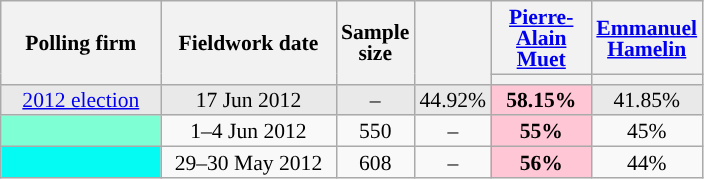<table class="wikitable sortable" style="text-align:center;font-size:90%;line-height:14px;">
<tr style="height:40px;">
<th style="width:100px;" rowspan="2">Polling firm</th>
<th style="width:110px;" rowspan="2">Fieldwork date</th>
<th style="width:35px;" rowspan="2">Sample<br>size</th>
<th style="width:30px;" rowspan="2"></th>
<th class="unsortable" style="width:60px;"><a href='#'>Pierre-Alain Muet</a><br></th>
<th class="unsortable" style="width:60px;"><a href='#'>Emmanuel Hamelin</a><br></th>
</tr>
<tr>
<th style="background:"></th>
<th style="background:"></th>
</tr>
<tr style="background:#E9E9E9;">
<td><a href='#'>2012 election</a></td>
<td data-sort-value="2012-06-17">17 Jun 2012</td>
<td>–</td>
<td>44.92%</td>
<td style="background:#FFC6D5;"><strong>58.15%</strong></td>
<td>41.85%</td>
</tr>
<tr>
<td style="background:aquamarine;"></td>
<td data-sort-value="2012-06-04">1–4 Jun 2012</td>
<td>550</td>
<td>–</td>
<td style="background:#FFC6D5;"><strong>55%</strong></td>
<td>45%</td>
</tr>
<tr>
<td style="background:#04FBF4;"></td>
<td data-sort-value="2012-05-30">29–30 May 2012</td>
<td>608</td>
<td>–</td>
<td style="background:#FFC6D5;"><strong>56%</strong></td>
<td>44%</td>
</tr>
</table>
